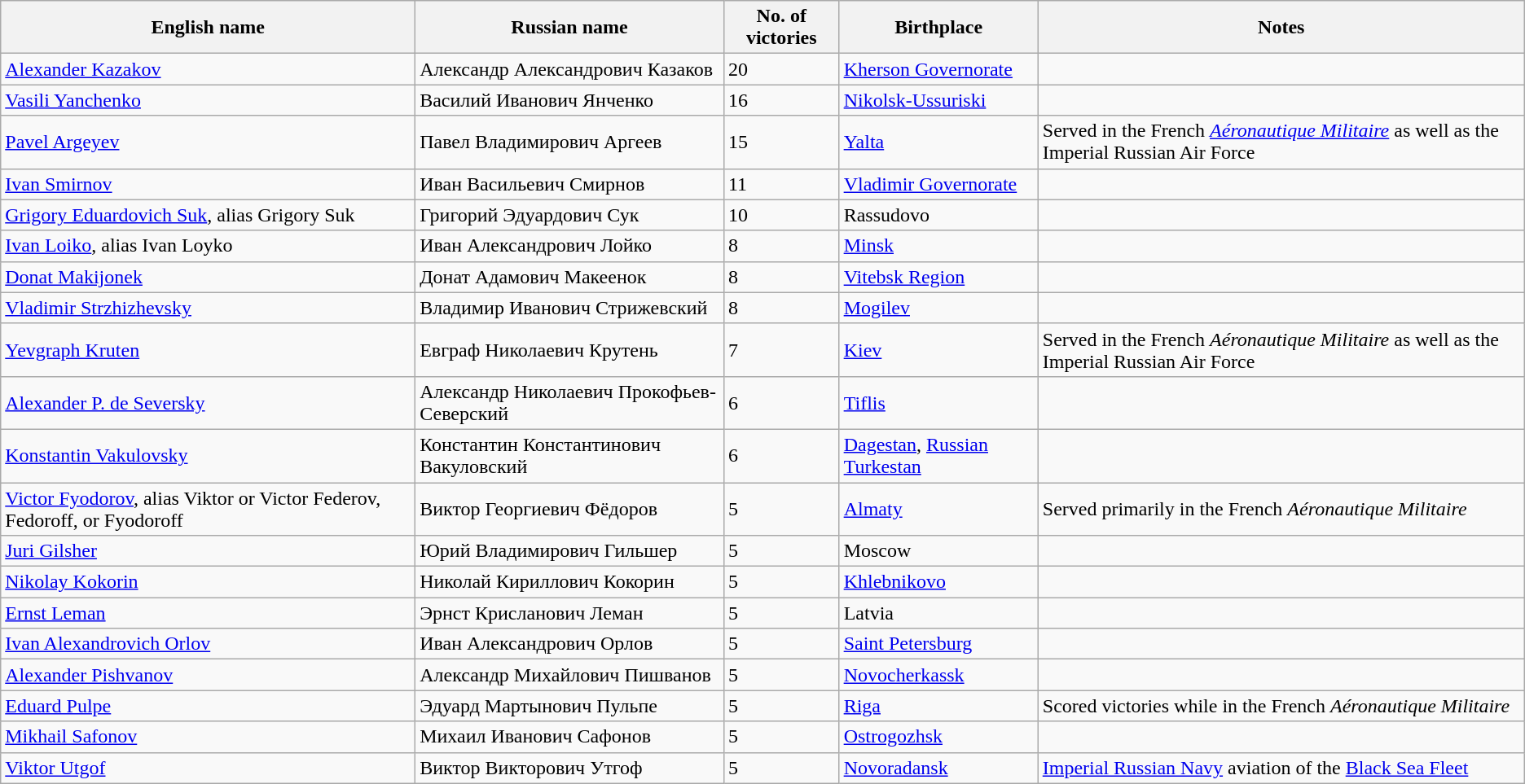<table class="wikitable">
<tr>
<th>English name</th>
<th>Russian name</th>
<th>No. of victories</th>
<th>Birthplace</th>
<th>Notes</th>
</tr>
<tr>
<td><a href='#'>Alexander Kazakov</a></td>
<td>Александр Александрович Казаков</td>
<td>20</td>
<td><a href='#'>Kherson Governorate</a></td>
<td></td>
</tr>
<tr>
<td><a href='#'>Vasili Yanchenko</a></td>
<td>Василий Иванович Янченко</td>
<td>16</td>
<td><a href='#'>Nikolsk-Ussuriski</a></td>
<td></td>
</tr>
<tr>
<td><a href='#'>Pavel Argeyev</a></td>
<td>Павел Владимирович Аргеев</td>
<td>15</td>
<td><a href='#'>Yalta</a></td>
<td>Served in the French <a href='#'><em>Aéronautique Militaire</em></a> as well as the Imperial Russian Air Force</td>
</tr>
<tr>
<td><a href='#'>Ivan Smirnov</a></td>
<td>Иван Васильевич Смирнов</td>
<td>11</td>
<td><a href='#'>Vladimir Governorate</a></td>
<td></td>
</tr>
<tr>
<td><a href='#'>Grigory Eduardovich Suk</a>, alias Grigory Suk</td>
<td>Григорий Эдуардович Сук</td>
<td>10</td>
<td>Rassudovo</td>
<td></td>
</tr>
<tr>
<td><a href='#'>Ivan Loiko</a>, alias Ivan Loyko</td>
<td>Иван Александрович Лойко</td>
<td>8</td>
<td><a href='#'>Minsk</a></td>
<td></td>
</tr>
<tr>
<td><a href='#'>Donat Makijonek</a></td>
<td>Донат Адамович Макеенок</td>
<td>8</td>
<td><a href='#'>Vitebsk Region</a></td>
<td></td>
</tr>
<tr>
<td><a href='#'>Vladimir Strzhizhevsky</a></td>
<td>Владимир Иванович Стрижевский</td>
<td>8</td>
<td><a href='#'>Mogilev</a></td>
<td></td>
</tr>
<tr>
<td><a href='#'>Yevgraph Kruten</a></td>
<td>Евграф Николаевич Крутень</td>
<td>7</td>
<td><a href='#'>Kiev</a></td>
<td>Served in the French <em>Aéronautique Militaire</em> as well as the Imperial Russian Air Force</td>
</tr>
<tr>
<td><a href='#'>Alexander P. de Seversky</a></td>
<td>Александр Николаевич Прокофьев-Северский</td>
<td>6</td>
<td><a href='#'>Tiflis</a></td>
<td></td>
</tr>
<tr>
<td><a href='#'>Konstantin Vakulovsky</a></td>
<td>Константин Константинович Вакуловский</td>
<td>6</td>
<td><a href='#'>Dagestan</a>, <a href='#'>Russian Turkestan</a></td>
<td></td>
</tr>
<tr>
<td><a href='#'>Victor Fyodorov</a>, alias Viktor or Victor Federov, Fedoroff, or Fyodoroff</td>
<td>Виктор Георгиевич Фёдоров</td>
<td>5</td>
<td><a href='#'>Almaty</a></td>
<td>Served primarily in the French <em>Aéronautique Militaire</em></td>
</tr>
<tr>
<td><a href='#'>Juri Gilsher</a></td>
<td>Юрий Владимирович Гильшер</td>
<td>5</td>
<td>Moscow</td>
<td></td>
</tr>
<tr>
<td><a href='#'>Nikolay Kokorin</a></td>
<td>Николай Кириллович Кокорин</td>
<td>5</td>
<td><a href='#'>Khlebnikovo</a></td>
<td></td>
</tr>
<tr>
<td><a href='#'>Ernst Leman</a></td>
<td>Эрнст Крисланович Леман</td>
<td>5</td>
<td>Latvia</td>
<td></td>
</tr>
<tr>
<td><a href='#'>Ivan Alexandrovich Orlov</a></td>
<td>Иван Александрович Орлов</td>
<td>5</td>
<td><a href='#'>Saint Petersburg</a></td>
<td></td>
</tr>
<tr>
<td><a href='#'>Alexander Pishvanov</a></td>
<td>Александр Михайлович Пишванов</td>
<td>5</td>
<td><a href='#'>Novocherkassk</a></td>
<td></td>
</tr>
<tr>
<td><a href='#'>Eduard Pulpe</a></td>
<td>Эдуард Мартынович Пульпе</td>
<td>5</td>
<td><a href='#'>Riga</a></td>
<td>Scored victories while in the French <em>Aéronautique Militaire</em></td>
</tr>
<tr>
<td><a href='#'>Mikhail Safonov</a></td>
<td>Михаил Иванович Сафонов</td>
<td>5</td>
<td><a href='#'>Ostrogozhsk</a></td>
<td></td>
</tr>
<tr>
<td><a href='#'>Viktor Utgof</a></td>
<td>Виктор Викторович Утгоф</td>
<td>5</td>
<td><a href='#'>Novoradansk</a></td>
<td><a href='#'>Imperial Russian Navy</a> aviation of the <a href='#'>Black Sea Fleet</a></td>
</tr>
</table>
